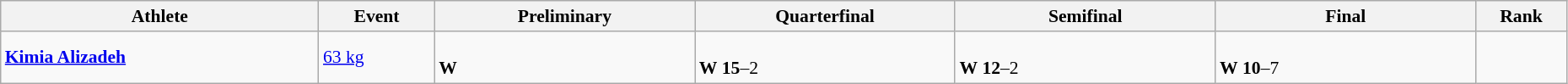<table class="wikitable" width="98%" style="text-align:left; font-size:90%">
<tr>
<th width="11%">Athlete</th>
<th width="4%">Event</th>
<th width="9%">Preliminary</th>
<th width="9%">Quarterfinal</th>
<th width="9%">Semifinal</th>
<th width="9%">Final</th>
<th width="3%">Rank</th>
</tr>
<tr>
<td><strong><a href='#'>Kimia Alizadeh</a></strong></td>
<td><a href='#'>63 kg</a></td>
<td><br><strong>W</strong> </td>
<td><br><strong>W</strong> <strong>15</strong>–2</td>
<td><br><strong>W</strong> <strong>12</strong>–2</td>
<td><br><strong>W</strong> <strong>10</strong>–7</td>
<td align=center></td>
</tr>
</table>
